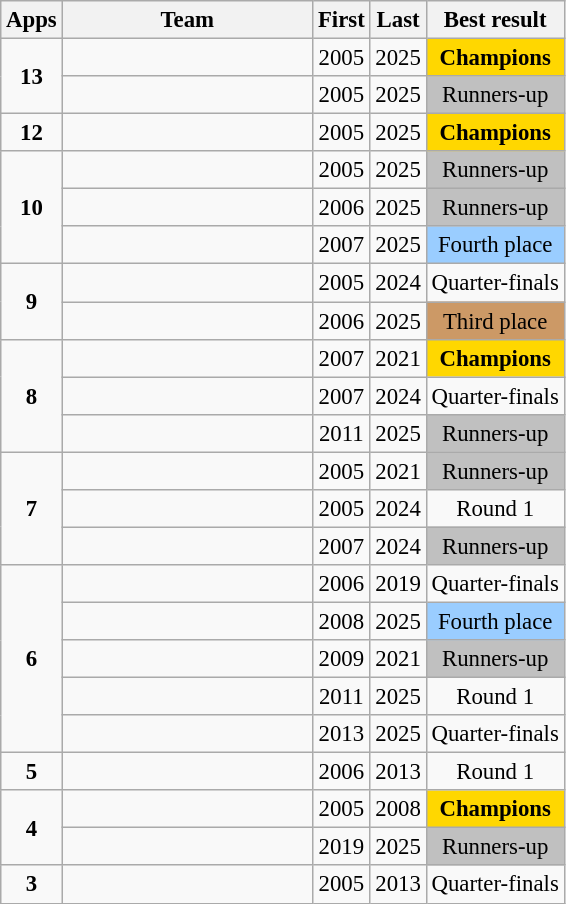<table class="wikitable" style="font-size:95%; text-align:center">
<tr>
<th>Apps</th>
<th width=160>Team</th>
<th>First</th>
<th>Last</th>
<th>Best result</th>
</tr>
<tr>
<td rowspan=2><strong>13</strong></td>
<td align=left></td>
<td>2005</td>
<td>2025</td>
<td bgcolor=gold><strong>Champions</strong></td>
</tr>
<tr>
<td align=left></td>
<td>2005</td>
<td>2025</td>
<td bgcolor=silver>Runners-up</td>
</tr>
<tr>
<td><strong>12</strong></td>
<td align=left></td>
<td>2005</td>
<td>2025</td>
<td bgcolor=gold><strong>Champions</strong></td>
</tr>
<tr>
<td rowspan=3><strong>10</strong></td>
<td align=left></td>
<td>2005</td>
<td>2025</td>
<td bgcolor=silver>Runners-up</td>
</tr>
<tr>
<td align=left></td>
<td>2006</td>
<td>2025</td>
<td bgcolor=silver>Runners-up</td>
</tr>
<tr>
<td align=left></td>
<td>2007</td>
<td>2025</td>
<td bgcolor=#9acdff>Fourth place</td>
</tr>
<tr>
<td rowspan=2><strong>9</strong></td>
<td align=left></td>
<td>2005</td>
<td>2024</td>
<td>Quarter-finals</td>
</tr>
<tr>
<td align=left></td>
<td>2006</td>
<td>2025</td>
<td bgcolor=#cc9966>Third place</td>
</tr>
<tr>
<td rowspan=3><strong>8</strong></td>
<td align=left></td>
<td>2007</td>
<td>2021</td>
<td bgcolor=gold><strong>Champions</strong></td>
</tr>
<tr>
<td align=left></td>
<td>2007</td>
<td>2024</td>
<td>Quarter-finals</td>
</tr>
<tr>
<td align=left></td>
<td>2011</td>
<td>2025</td>
<td bgcolor=silver>Runners-up</td>
</tr>
<tr>
<td rowspan=3><strong>7</strong></td>
<td align=left></td>
<td>2005</td>
<td>2021</td>
<td bgcolor=silver>Runners-up</td>
</tr>
<tr>
<td align=left></td>
<td>2005</td>
<td>2024</td>
<td>Round 1</td>
</tr>
<tr>
<td align=left></td>
<td>2007</td>
<td>2024</td>
<td bgcolor=silver>Runners-up</td>
</tr>
<tr>
<td rowspan=5><strong>6</strong></td>
<td align=left></td>
<td>2006</td>
<td>2019</td>
<td>Quarter-finals</td>
</tr>
<tr>
<td align=left></td>
<td>2008</td>
<td>2025</td>
<td bgcolor=#9acdff>Fourth place</td>
</tr>
<tr>
<td align=left></td>
<td>2009</td>
<td>2021</td>
<td bgcolor=silver>Runners-up</td>
</tr>
<tr>
<td align=left></td>
<td>2011</td>
<td>2025</td>
<td>Round 1</td>
</tr>
<tr>
<td align=left></td>
<td>2013</td>
<td>2025</td>
<td>Quarter-finals</td>
</tr>
<tr>
<td><strong>5</strong></td>
<td align=left></td>
<td>2006</td>
<td>2013</td>
<td>Round 1</td>
</tr>
<tr>
<td rowspan=2><strong>4</strong></td>
<td align=left></td>
<td>2005</td>
<td>2008</td>
<td bgcolor=gold><strong>Champions</strong></td>
</tr>
<tr>
<td align=left></td>
<td>2019</td>
<td>2025</td>
<td bgcolor=silver>Runners-up</td>
</tr>
<tr>
<td><strong>3</strong></td>
<td align=left></td>
<td>2005</td>
<td>2013</td>
<td>Quarter-finals</td>
</tr>
</table>
